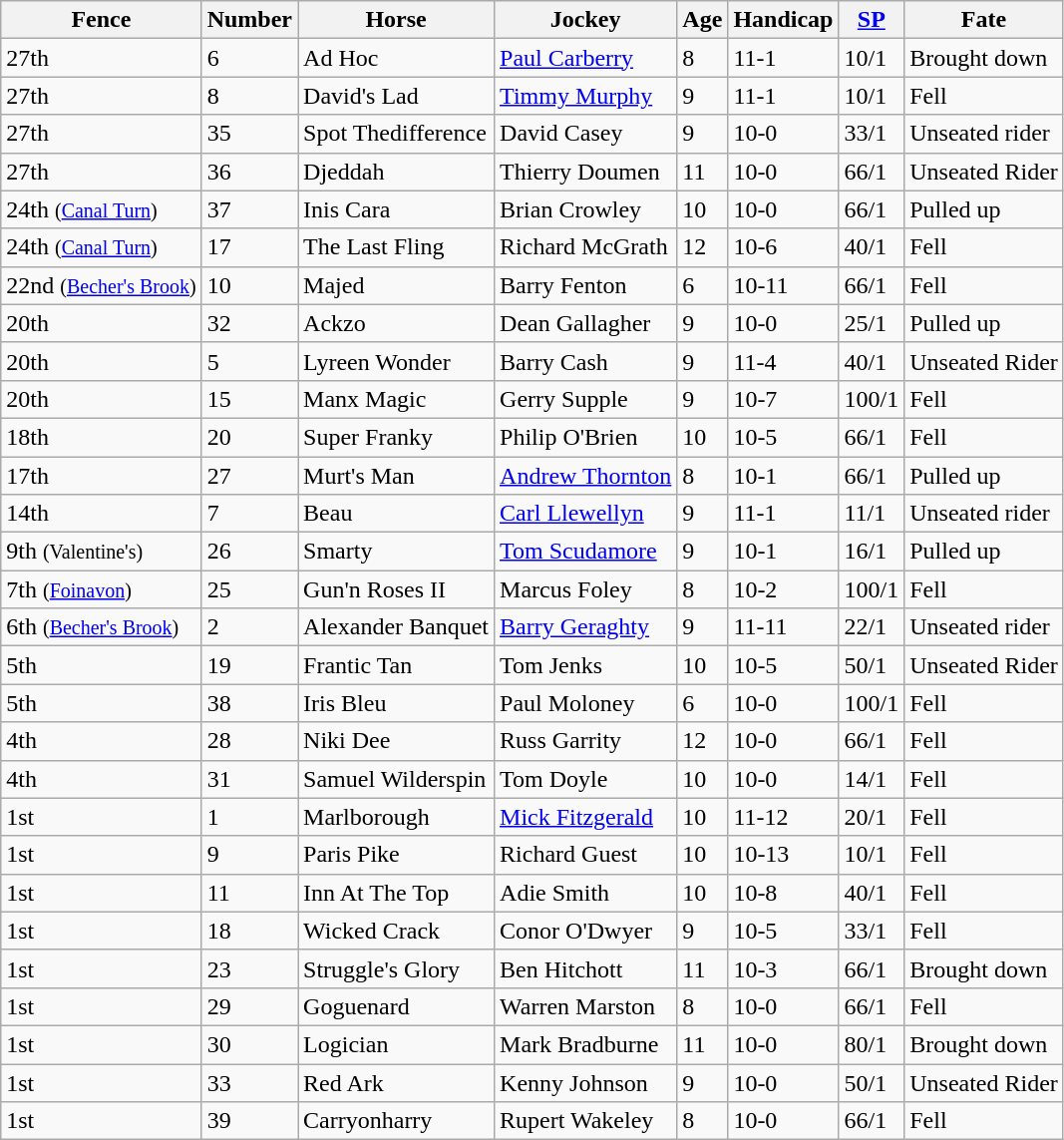<table class="wikitable">
<tr>
<th>Fence</th>
<th>Number</th>
<th>Horse</th>
<th>Jockey</th>
<th>Age</th>
<th>Handicap</th>
<th><a href='#'>SP</a></th>
<th>Fate</th>
</tr>
<tr>
<td>27th</td>
<td>6</td>
<td>Ad Hoc</td>
<td><a href='#'>Paul Carberry</a></td>
<td>8</td>
<td>11-1</td>
<td>10/1</td>
<td>Brought down</td>
</tr>
<tr>
<td>27th</td>
<td>8</td>
<td>David's Lad</td>
<td><a href='#'>Timmy Murphy</a></td>
<td>9</td>
<td>11-1</td>
<td>10/1</td>
<td>Fell</td>
</tr>
<tr>
<td>27th</td>
<td>35</td>
<td>Spot Thedifference</td>
<td>David Casey</td>
<td>9</td>
<td>10-0</td>
<td>33/1</td>
<td>Unseated rider</td>
</tr>
<tr>
<td>27th</td>
<td>36</td>
<td>Djeddah</td>
<td>Thierry Doumen</td>
<td>11</td>
<td>10-0</td>
<td>66/1</td>
<td>Unseated Rider</td>
</tr>
<tr>
<td>24th <small>(<a href='#'>Canal Turn</a>)</small></td>
<td>37</td>
<td>Inis Cara</td>
<td>Brian Crowley</td>
<td>10</td>
<td>10-0</td>
<td>66/1</td>
<td>Pulled up</td>
</tr>
<tr>
<td>24th <small>(<a href='#'>Canal Turn</a>)</small></td>
<td>17</td>
<td>The Last Fling</td>
<td>Richard McGrath</td>
<td>12</td>
<td>10-6</td>
<td>40/1</td>
<td>Fell</td>
</tr>
<tr>
<td>22nd <small>(<a href='#'>Becher's Brook</a>)</small></td>
<td>10</td>
<td>Majed</td>
<td>Barry Fenton</td>
<td>6</td>
<td>10-11</td>
<td>66/1</td>
<td>Fell</td>
</tr>
<tr>
<td>20th</td>
<td>32</td>
<td>Ackzo</td>
<td>Dean Gallagher</td>
<td>9</td>
<td>10-0</td>
<td>25/1</td>
<td>Pulled up</td>
</tr>
<tr>
<td>20th</td>
<td>5</td>
<td>Lyreen Wonder</td>
<td>Barry Cash</td>
<td>9</td>
<td>11-4</td>
<td>40/1</td>
<td>Unseated Rider</td>
</tr>
<tr>
<td>20th</td>
<td>15</td>
<td>Manx Magic</td>
<td>Gerry Supple</td>
<td>9</td>
<td>10-7</td>
<td>100/1</td>
<td>Fell</td>
</tr>
<tr>
<td>18th</td>
<td>20</td>
<td>Super Franky</td>
<td>Philip O'Brien</td>
<td>10</td>
<td>10-5</td>
<td>66/1</td>
<td>Fell</td>
</tr>
<tr>
<td>17th</td>
<td>27</td>
<td>Murt's Man</td>
<td><a href='#'>Andrew Thornton</a></td>
<td>8</td>
<td>10-1</td>
<td>66/1</td>
<td>Pulled up</td>
</tr>
<tr>
<td>14th</td>
<td>7</td>
<td>Beau</td>
<td><a href='#'>Carl Llewellyn</a></td>
<td>9</td>
<td>11-1</td>
<td>11/1</td>
<td>Unseated rider</td>
</tr>
<tr>
<td>9th <small>(Valentine's)</small></td>
<td>26</td>
<td>Smarty</td>
<td><a href='#'>Tom Scudamore</a></td>
<td>9</td>
<td>10-1</td>
<td>16/1</td>
<td>Pulled up</td>
</tr>
<tr>
<td>7th <small>(<a href='#'>Foinavon</a>)</small></td>
<td>25</td>
<td>Gun'n Roses II</td>
<td>Marcus Foley</td>
<td>8</td>
<td>10-2</td>
<td>100/1</td>
<td>Fell</td>
</tr>
<tr>
<td>6th <small>(<a href='#'>Becher's Brook</a>)</small></td>
<td>2</td>
<td>Alexander Banquet</td>
<td><a href='#'>Barry Geraghty</a></td>
<td>9</td>
<td>11-11</td>
<td>22/1</td>
<td>Unseated rider</td>
</tr>
<tr>
<td>5th</td>
<td>19</td>
<td>Frantic Tan</td>
<td>Tom Jenks</td>
<td>10</td>
<td>10-5</td>
<td>50/1</td>
<td>Unseated Rider</td>
</tr>
<tr>
<td>5th</td>
<td>38</td>
<td>Iris Bleu</td>
<td>Paul Moloney</td>
<td>6</td>
<td>10-0</td>
<td>100/1</td>
<td>Fell</td>
</tr>
<tr>
<td>4th</td>
<td>28</td>
<td>Niki Dee</td>
<td>Russ Garrity</td>
<td>12</td>
<td>10-0</td>
<td>66/1</td>
<td>Fell</td>
</tr>
<tr>
<td>4th</td>
<td>31</td>
<td>Samuel Wilderspin</td>
<td>Tom Doyle</td>
<td>10</td>
<td>10-0</td>
<td>14/1</td>
<td>Fell</td>
</tr>
<tr>
<td>1st</td>
<td>1</td>
<td>Marlborough</td>
<td><a href='#'>Mick Fitzgerald</a></td>
<td>10</td>
<td>11-12</td>
<td>20/1</td>
<td>Fell</td>
</tr>
<tr>
<td>1st</td>
<td>9</td>
<td>Paris Pike</td>
<td>Richard Guest</td>
<td>10</td>
<td>10-13</td>
<td>10/1</td>
<td>Fell</td>
</tr>
<tr>
<td>1st</td>
<td>11</td>
<td>Inn At The Top</td>
<td>Adie Smith</td>
<td>10</td>
<td>10-8</td>
<td>40/1</td>
<td>Fell</td>
</tr>
<tr>
<td>1st</td>
<td>18</td>
<td>Wicked Crack</td>
<td>Conor O'Dwyer</td>
<td>9</td>
<td>10-5</td>
<td>33/1</td>
<td>Fell</td>
</tr>
<tr>
<td>1st</td>
<td>23</td>
<td>Struggle's Glory</td>
<td>Ben Hitchott</td>
<td>11</td>
<td>10-3</td>
<td>66/1</td>
<td>Brought down</td>
</tr>
<tr>
<td>1st</td>
<td>29</td>
<td>Goguenard</td>
<td>Warren Marston</td>
<td>8</td>
<td>10-0</td>
<td>66/1</td>
<td>Fell</td>
</tr>
<tr>
<td>1st</td>
<td>30</td>
<td>Logician</td>
<td>Mark Bradburne</td>
<td>11</td>
<td>10-0</td>
<td>80/1</td>
<td>Brought down</td>
</tr>
<tr>
<td>1st</td>
<td>33</td>
<td>Red Ark</td>
<td>Kenny Johnson</td>
<td>9</td>
<td>10-0</td>
<td>50/1</td>
<td>Unseated Rider</td>
</tr>
<tr>
<td>1st</td>
<td>39</td>
<td>Carryonharry</td>
<td>Rupert Wakeley</td>
<td>8</td>
<td>10-0</td>
<td>66/1</td>
<td>Fell</td>
</tr>
</table>
